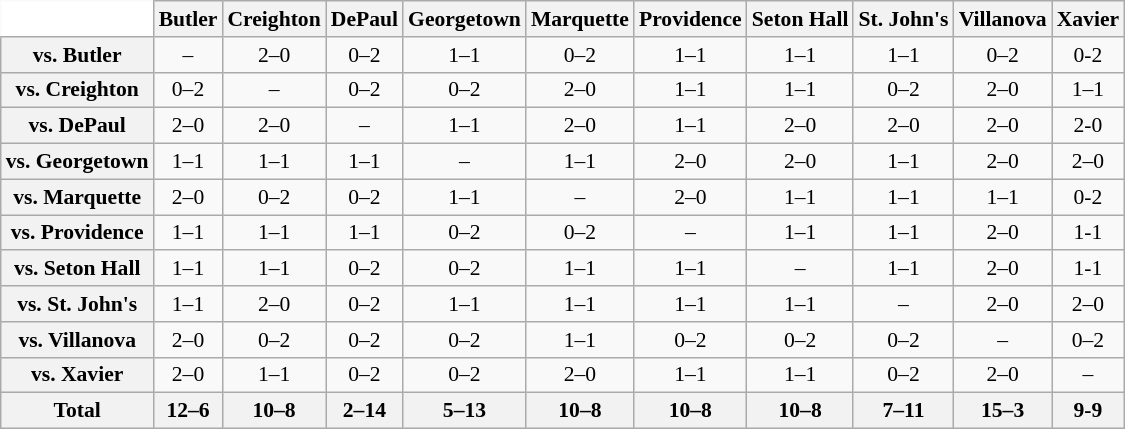<table class="wikitable" style="white-space:nowrap;font-size:90%;">
<tr>
<th colspan=1 style="background:white; border-top-style:hidden; border-left-style:hidden;"   width=75> </th>
<th style=>Butler</th>
<th style=>Creighton</th>
<th style=>DePaul</th>
<th style=>Georgetown</th>
<th style=>Marquette</th>
<th style=>Providence</th>
<th style=>Seton Hall</th>
<th style=>St. John's</th>
<th style=>Villanova</th>
<th style=>Xavier</th>
</tr>
<tr style="text-align:center;">
<th>vs. Butler</th>
<td>–</td>
<td>2–0</td>
<td>0–2</td>
<td>1–1</td>
<td>0–2</td>
<td>1–1</td>
<td>1–1</td>
<td>1–1</td>
<td>0–2</td>
<td>0-2</td>
</tr>
<tr style="text-align:center;">
<th>vs. Creighton</th>
<td>0–2</td>
<td>–</td>
<td>0–2</td>
<td>0–2</td>
<td>2–0</td>
<td>1–1</td>
<td>1–1</td>
<td>0–2</td>
<td>2–0</td>
<td>1–1</td>
</tr>
<tr style="text-align:center;">
<th>vs. DePaul</th>
<td>2–0</td>
<td>2–0</td>
<td>–</td>
<td>1–1</td>
<td>2–0</td>
<td>1–1</td>
<td>2–0</td>
<td>2–0</td>
<td>2–0</td>
<td>2-0</td>
</tr>
<tr style="text-align:center;">
<th>vs. Georgetown</th>
<td>1–1</td>
<td>1–1</td>
<td>1–1</td>
<td>–</td>
<td>1–1</td>
<td>2–0</td>
<td>2–0</td>
<td>1–1</td>
<td>2–0</td>
<td>2–0</td>
</tr>
<tr style="text-align:center;">
<th>vs. Marquette</th>
<td>2–0</td>
<td>0–2</td>
<td>0–2</td>
<td>1–1</td>
<td>–</td>
<td>2–0</td>
<td>1–1</td>
<td>1–1</td>
<td>1–1</td>
<td>0-2</td>
</tr>
<tr style="text-align:center;">
<th>vs. Providence</th>
<td>1–1</td>
<td>1–1</td>
<td>1–1</td>
<td>0–2</td>
<td>0–2</td>
<td>–</td>
<td>1–1</td>
<td>1–1</td>
<td>2–0</td>
<td>1-1</td>
</tr>
<tr style="text-align:center;">
<th>vs. Seton Hall</th>
<td>1–1</td>
<td>1–1</td>
<td>0–2</td>
<td>0–2</td>
<td>1–1</td>
<td>1–1</td>
<td>–</td>
<td>1–1</td>
<td>2–0</td>
<td>1-1</td>
</tr>
<tr style="text-align:center;">
<th>vs. St. John's</th>
<td>1–1</td>
<td>2–0</td>
<td>0–2</td>
<td>1–1</td>
<td>1–1</td>
<td>1–1</td>
<td>1–1</td>
<td>–</td>
<td>2–0</td>
<td>2–0</td>
</tr>
<tr style="text-align:center;">
<th>vs. Villanova</th>
<td>2–0</td>
<td>0–2</td>
<td>0–2</td>
<td>0–2</td>
<td>1–1</td>
<td>0–2</td>
<td>0–2</td>
<td>0–2</td>
<td>–</td>
<td>0–2</td>
</tr>
<tr style="text-align:center;">
<th>vs. Xavier</th>
<td>2–0</td>
<td>1–1</td>
<td>0–2</td>
<td>0–2</td>
<td>2–0</td>
<td>1–1</td>
<td>1–1</td>
<td>0–2</td>
<td>2–0</td>
<td>–<br></td>
</tr>
<tr style="text-align:center;">
<th>Total</th>
<th>12–6</th>
<th>10–8</th>
<th>2–14</th>
<th>5–13</th>
<th>10–8</th>
<th>10–8</th>
<th>10–8</th>
<th>7–11</th>
<th>15–3</th>
<th>9-9</th>
</tr>
</table>
